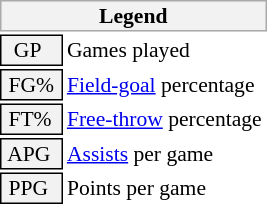<table class="toccolours" style="font-size: 90%; white-space: nowrap;">
<tr>
<th colspan="6" style="background:#f2f2f2; border:1px solid #aaa;">Legend</th>
</tr>
<tr>
<td style="background:#f2f2f2; border:1px solid black;">  GP</td>
<td>Games played</td>
</tr>
<tr>
<td style="background:#f2f2f2; border:1px solid black;"> FG% </td>
<td style="padding-right: 8px"><a href='#'>Field-goal</a> percentage</td>
</tr>
<tr>
<td style="background:#f2f2f2; border:1px solid black;"> FT% </td>
<td><a href='#'>Free-throw</a> percentage</td>
</tr>
<tr>
<td style="background:#f2f2f2; border:1px solid black;"> APG </td>
<td><a href='#'>Assists</a> per game</td>
</tr>
<tr>
<td style="background:#f2f2f2; border:1px solid black;"> PPG </td>
<td>Points per game</td>
</tr>
<tr>
</tr>
</table>
